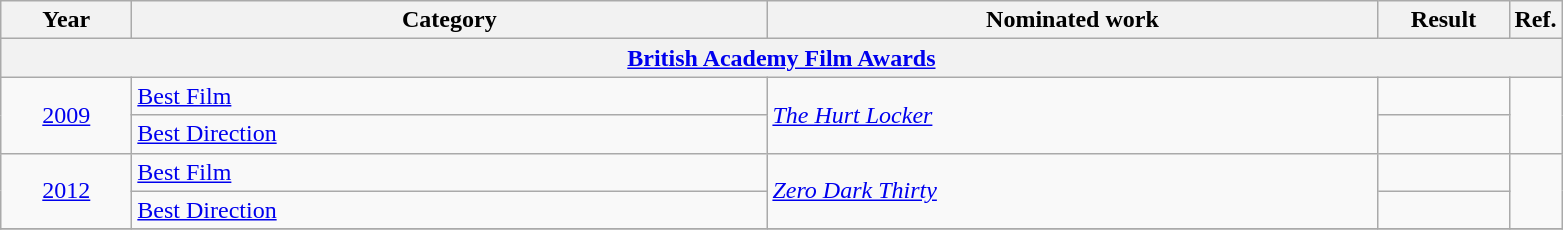<table class=wikitable>
<tr>
<th scope="col" style="width:5em;">Year</th>
<th scope="col" style="width:26em;">Category</th>
<th scope="col" style="width:25em;">Nominated work</th>
<th scope="col" style="width:5em;">Result</th>
<th>Ref.</th>
</tr>
<tr>
<th colspan=5><a href='#'>British Academy Film Awards</a></th>
</tr>
<tr>
<td style="text-align:center;", rowspan=2><a href='#'>2009</a></td>
<td><a href='#'>Best Film</a></td>
<td rowspan=2><em><a href='#'>The Hurt Locker</a></em></td>
<td></td>
<td style="text-align:center;", rowspan=2></td>
</tr>
<tr>
<td><a href='#'>Best Direction</a></td>
<td></td>
</tr>
<tr>
<td style="text-align:center;", rowspan=2><a href='#'>2012</a></td>
<td><a href='#'>Best Film</a></td>
<td rowspan=2><em><a href='#'>Zero Dark Thirty</a></em></td>
<td></td>
<td style="text-align:center;", rowspan=2></td>
</tr>
<tr>
<td><a href='#'>Best Direction</a></td>
<td></td>
</tr>
<tr>
</tr>
</table>
